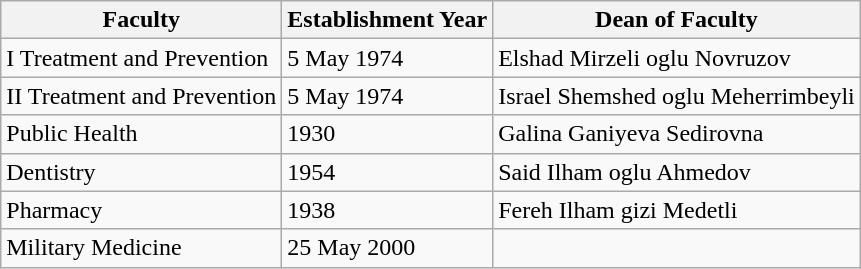<table class="wikitable">
<tr>
<th>Faculty</th>
<th>Establishment Year</th>
<th>Dean of Faculty</th>
</tr>
<tr>
<td>I Treatment and Prevention</td>
<td>5 May 1974</td>
<td>Elshad Mirzeli oglu Novruzov</td>
</tr>
<tr>
<td>II Treatment and Prevention</td>
<td>5 May 1974</td>
<td>Israel Shemshed oglu Meherrimbeyli</td>
</tr>
<tr>
<td>Public Health</td>
<td>1930</td>
<td>Galina Ganiyeva Sedirovna</td>
</tr>
<tr>
<td>Dentistry</td>
<td>1954</td>
<td>Said Ilham oglu Ahmedov</td>
</tr>
<tr>
<td>Pharmacy</td>
<td>1938</td>
<td>Fereh Ilham gizi Medetli</td>
</tr>
<tr>
<td>Military Medicine</td>
<td>25 May 2000</td>
<td></td>
</tr>
</table>
